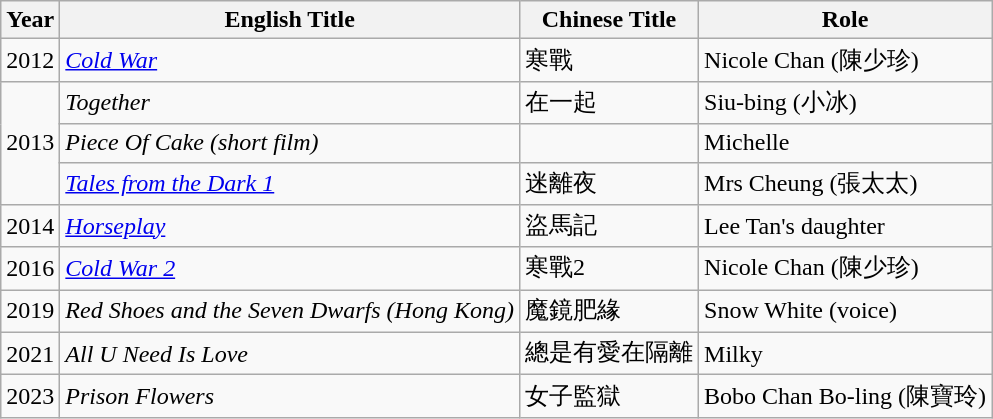<table class="wikitable">
<tr>
<th>Year</th>
<th>English Title</th>
<th>Chinese Title</th>
<th>Role</th>
</tr>
<tr>
<td>2012</td>
<td><a href='#'><em>Cold War</em></a></td>
<td>寒戰</td>
<td>Nicole Chan (陳少珍)</td>
</tr>
<tr>
<td rowspan="3">2013</td>
<td><em>Together</em></td>
<td>在一起</td>
<td>Siu-bing (小冰)</td>
</tr>
<tr>
<td><em>Piece Of Cake (short film)</em></td>
<td></td>
<td>Michelle</td>
</tr>
<tr>
<td><em><a href='#'>Tales from the Dark 1</a></em></td>
<td>迷離夜</td>
<td>Mrs Cheung (張太太)</td>
</tr>
<tr>
<td>2014</td>
<td><a href='#'><em>Horseplay</em></a></td>
<td>盜馬記</td>
<td>Lee Tan's daughter</td>
</tr>
<tr>
<td>2016</td>
<td><a href='#'><em>Cold War 2</em></a></td>
<td>寒戰2</td>
<td>Nicole Chan (陳少珍)</td>
</tr>
<tr>
<td>2019</td>
<td><em>Red Shoes and the Seven Dwarfs (Hong Kong)</em></td>
<td>魔鏡肥緣</td>
<td>Snow White (voice)</td>
</tr>
<tr>
<td>2021</td>
<td><em>All U Need Is Love</em></td>
<td>總是有愛在隔離</td>
<td>Milky</td>
</tr>
<tr>
<td>2023</td>
<td><em>Prison Flowers</em></td>
<td>女子監獄</td>
<td>Bobo Chan Bo-ling (陳寶玲)</td>
</tr>
</table>
